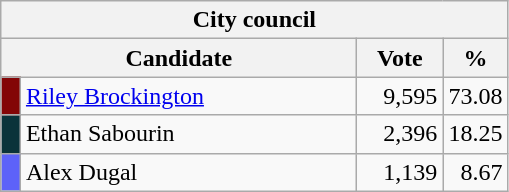<table class="wikitable">
<tr>
<th colspan="4">City council</th>
</tr>
<tr>
<th bgcolor="#DDDDFF" width="230px" colspan="2">Candidate</th>
<th bgcolor="#DDDDFF" width="50px">Vote</th>
<th bgcolor="#DDDDFF" width="30px">%</th>
</tr>
<tr>
<td style="background-color:#830506;"></td>
<td style="text-align:left;"><a href='#'>Riley Brockington</a></td>
<td style="text-align:right;">9,595</td>
<td style="text-align:right;">73.08</td>
</tr>
<tr>
<td style="background-color:#0a333a;"></td>
<td style="text-align:left;">Ethan Sabourin</td>
<td style="text-align:right;">2,396</td>
<td style="text-align:right;">18.25</td>
</tr>
<tr>
<td style="background-color:#5d62f9;"></td>
<td style="text-align:left;">Alex Dugal</td>
<td style="text-align:right;">1,139</td>
<td style="text-align:right;">8.67</td>
</tr>
</table>
